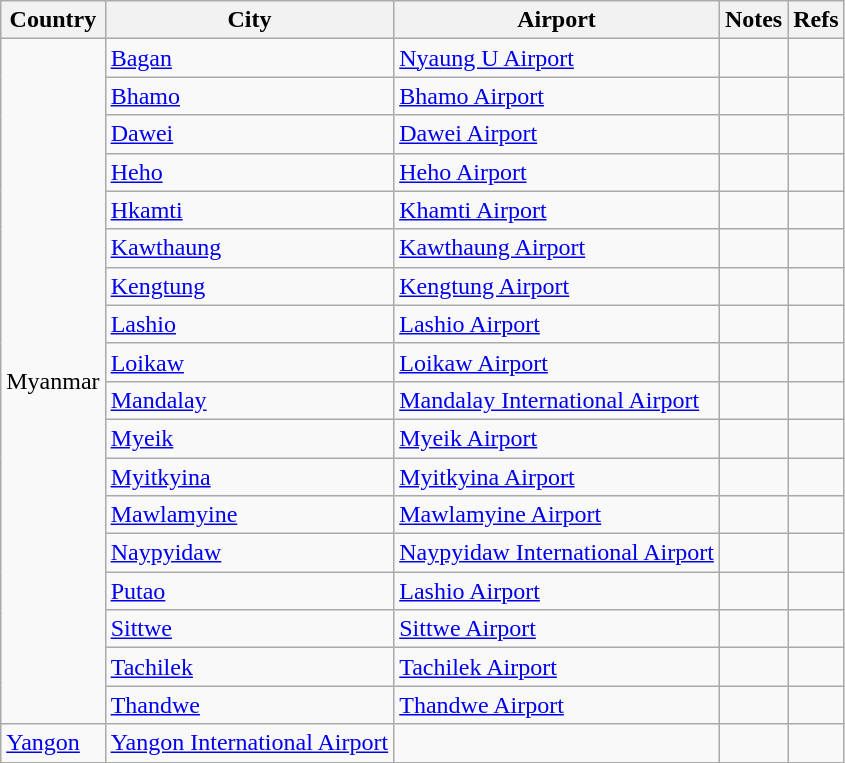<table class="wikitable sortable">
<tr>
<th>Country</th>
<th>City</th>
<th>Airport</th>
<th>Notes</th>
<th class="unsortable">Refs</th>
</tr>
<tr>
<td rowspan="18">Myanmar</td>
<td><a href='#'>Bagan</a></td>
<td><a href='#'>Nyaung U Airport</a></td>
<td></td>
<td align=center></td>
</tr>
<tr>
<td><a href='#'>Bhamo</a></td>
<td><a href='#'>Bhamo Airport</a></td>
<td></td>
<td align=center></td>
</tr>
<tr>
<td><a href='#'>Dawei</a></td>
<td><a href='#'>Dawei Airport</a></td>
<td align=center></td>
<td align=center></td>
</tr>
<tr>
<td><a href='#'>Heho</a></td>
<td><a href='#'>Heho Airport</a></td>
<td></td>
<td align=center></td>
</tr>
<tr>
<td><a href='#'>Hkamti</a></td>
<td><a href='#'>Khamti Airport</a></td>
<td></td>
<td align=center></td>
</tr>
<tr>
<td><a href='#'>Kawthaung</a></td>
<td><a href='#'>Kawthaung Airport</a></td>
<td></td>
<td align=center></td>
</tr>
<tr>
<td><a href='#'>Kengtung</a></td>
<td><a href='#'>Kengtung Airport</a></td>
<td></td>
<td align=center></td>
</tr>
<tr>
<td><a href='#'>Lashio</a></td>
<td><a href='#'>Lashio Airport</a></td>
<td></td>
<td align=center></td>
</tr>
<tr>
<td><a href='#'>Loikaw</a></td>
<td><a href='#'>Loikaw Airport</a></td>
<td></td>
<td align=center></td>
</tr>
<tr>
<td><a href='#'>Mandalay</a></td>
<td><a href='#'>Mandalay International Airport</a></td>
<td></td>
<td align=center></td>
</tr>
<tr>
<td><a href='#'>Myeik</a></td>
<td><a href='#'>Myeik Airport</a></td>
<td></td>
<td align=center></td>
</tr>
<tr>
<td><a href='#'>Myitkyina</a></td>
<td><a href='#'>Myitkyina Airport</a></td>
<td></td>
<td align=center></td>
</tr>
<tr>
<td><a href='#'>Mawlamyine</a></td>
<td><a href='#'>Mawlamyine Airport</a></td>
<td align=center></td>
<td align=center></td>
</tr>
<tr>
<td><a href='#'>Naypyidaw</a></td>
<td><a href='#'>Naypyidaw International Airport</a></td>
<td align=center></td>
<td align=center></td>
</tr>
<tr>
<td><a href='#'>Putao</a></td>
<td><a href='#'>Lashio Airport</a></td>
<td></td>
<td align=center></td>
</tr>
<tr>
<td><a href='#'>Sittwe</a></td>
<td><a href='#'>Sittwe Airport</a></td>
<td></td>
<td align=center></td>
</tr>
<tr>
<td><a href='#'>Tachilek</a></td>
<td><a href='#'>Tachilek Airport</a></td>
<td align=center></td>
<td align=center></td>
</tr>
<tr>
<td><a href='#'>Thandwe</a></td>
<td><a href='#'>Thandwe Airport</a></td>
<td></td>
<td align=center></td>
</tr>
<tr>
<td><a href='#'>Yangon</a></td>
<td><a href='#'>Yangon International Airport</a></td>
<td></td>
<td align=center></td>
</tr>
</table>
